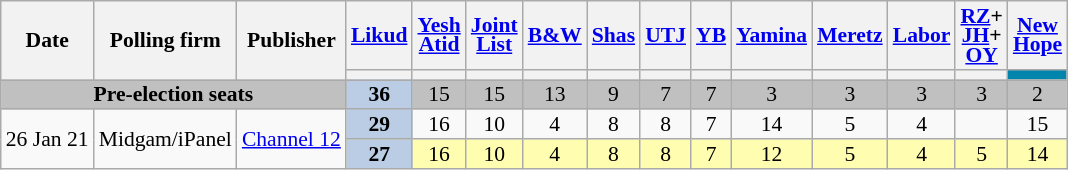<table class="wikitable sortable" style=text-align:center;font-size:90%;line-height:13px>
<tr>
<th rowspan=2>Date</th>
<th rowspan=2>Polling firm</th>
<th rowspan=2>Publisher</th>
<th><a href='#'>Likud</a></th>
<th><a href='#'>Yesh<br>Atid</a></th>
<th><a href='#'>Joint<br>List</a></th>
<th><a href='#'>B&W</a></th>
<th><a href='#'>Shas</a></th>
<th><a href='#'>UTJ</a></th>
<th><a href='#'>YB</a></th>
<th><a href='#'>Yamina</a></th>
<th><a href='#'>Meretz</a></th>
<th><a href='#'>Labor</a></th>
<th><a href='#'>RZ</a>+<br><a href='#'>JH</a>+<br><a href='#'>OY</a></th>
<th><a href='#'>New<br>Hope</a></th>
</tr>
<tr>
<th style=background:></th>
<th style=background:></th>
<th style=background:></th>
<th style=background:></th>
<th style=background:></th>
<th style=background:></th>
<th style=background:></th>
<th style=background:></th>
<th style=background:></th>
<th style=background:></th>
<th style=background:></th>
<th style=background:#0086AC></th>
</tr>
<tr style=background:silver>
<td colspan=3><strong>Pre-election seats</strong></td>
<td style=background:#BBCDE4><strong>36</strong>	</td>
<td>15					</td>
<td>15					</td>
<td>13					</td>
<td>9					</td>
<td>7					</td>
<td>7					</td>
<td>3					</td>
<td>3					</td>
<td>3					</td>
<td>3					</td>
<td>2					</td>
</tr>
<tr>
<td rowspan=2 data-sort-value=2021-01-26>26 Jan 21</td>
<td rowspan=2>Midgam/iPanel</td>
<td rowspan=2><a href='#'>Channel 12</a></td>
<td style=background:#BBCDE4><strong>29</strong>	</td>
<td>16					</td>
<td>10					</td>
<td>4					</td>
<td>8					</td>
<td>8					</td>
<td>7					</td>
<td>14					</td>
<td>5					</td>
<td>4					</td>
<td>	</td>
<td>15					</td>
</tr>
<tr style=background:#fffdb0>
<td style=background:#BBCDE4><strong>27</strong>	</td>
<td>16					</td>
<td>10					</td>
<td>4					</td>
<td>8					</td>
<td>8					</td>
<td>7					</td>
<td>12					</td>
<td>5					</td>
<td>4					</td>
<td>5					</td>
<td>14					</td>
</tr>
</table>
